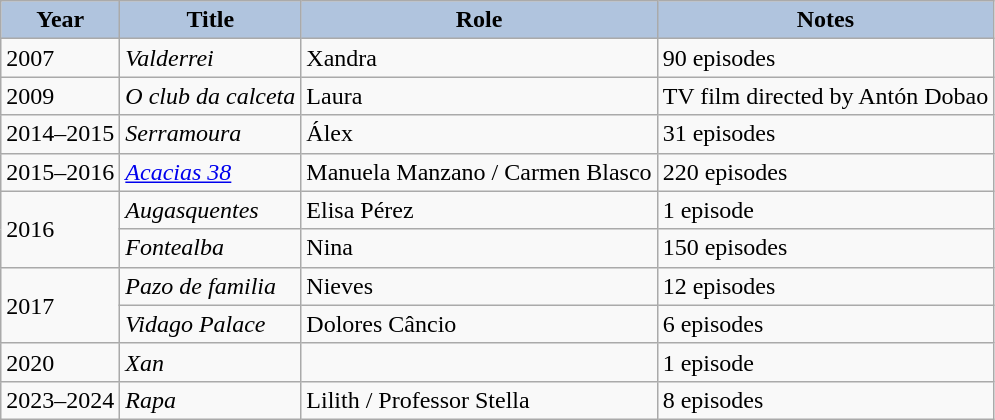<table class="wikitable" border="2" cellpadding="4">
<tr>
<th style="background:#B0C4DE;">Year</th>
<th style="background:#B0C4DE;">Title</th>
<th style="background:#B0C4DE;">Role</th>
<th style="background:#B0C4DE;">Notes</th>
</tr>
<tr>
<td>2007</td>
<td><em>Valderrei</em></td>
<td>Xandra</td>
<td>90 episodes</td>
</tr>
<tr>
<td>2009</td>
<td><em>O club da calceta</em></td>
<td>Laura</td>
<td>TV film directed by Antón Dobao</td>
</tr>
<tr>
<td>2014–2015</td>
<td><em>Serramoura</em></td>
<td>Álex</td>
<td>31 episodes</td>
</tr>
<tr>
<td>2015–2016</td>
<td><em><a href='#'>Acacias 38</a></em></td>
<td>Manuela Manzano / Carmen Blasco</td>
<td>220 episodes</td>
</tr>
<tr>
<td rowspan="2">2016</td>
<td><em>Augasquentes</em></td>
<td>Elisa Pérez</td>
<td>1 episode</td>
</tr>
<tr>
<td><em>Fontealba</em></td>
<td>Nina</td>
<td>150 episodes</td>
</tr>
<tr>
<td rowspan="2">2017</td>
<td><em>Pazo de familia</em></td>
<td>Nieves</td>
<td>12 episodes</td>
</tr>
<tr>
<td><em>Vidago Palace</em></td>
<td>Dolores Câncio</td>
<td>6 episodes</td>
</tr>
<tr>
<td>2020</td>
<td><em>Xan</em></td>
<td></td>
<td>1 episode</td>
</tr>
<tr>
<td>2023–2024</td>
<td><em>Rapa</em></td>
<td>Lilith / Professor Stella</td>
<td>8 episodes</td>
</tr>
</table>
